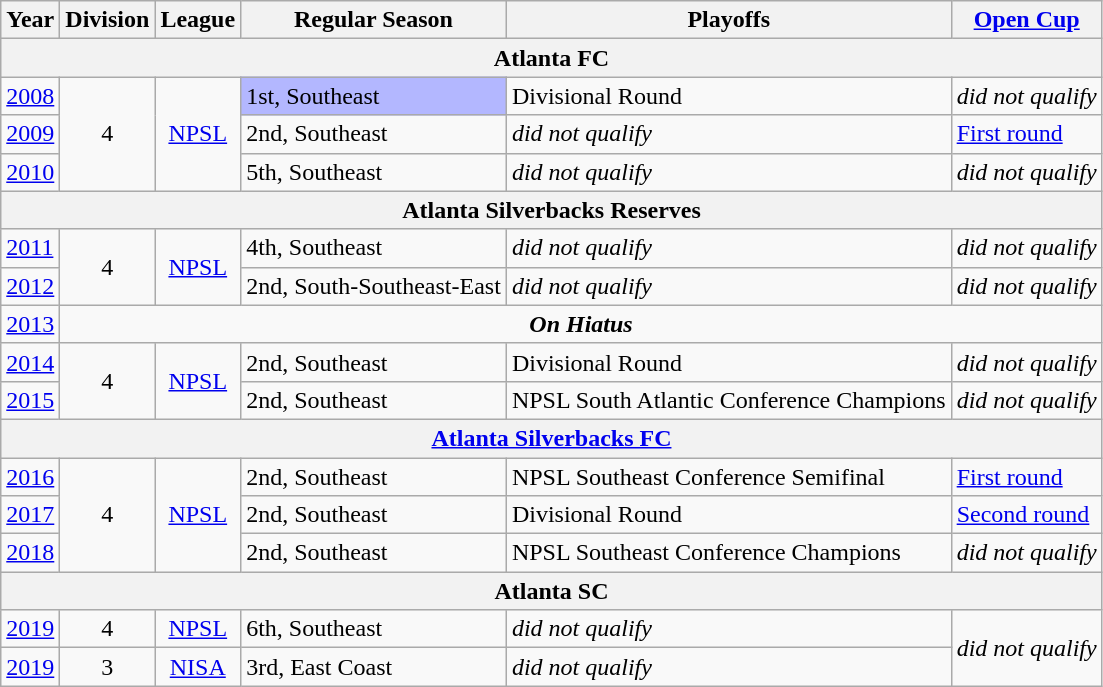<table class="wikitable">
<tr>
<th>Year</th>
<th>Division</th>
<th>League</th>
<th>Regular Season</th>
<th>Playoffs</th>
<th><a href='#'>Open Cup</a></th>
</tr>
<tr>
<th colspan="6">Atlanta FC</th>
</tr>
<tr>
<td><a href='#'>2008</a></td>
<td rowspan="3" align=center>4</td>
<td rowspan="3" align=center><a href='#'>NPSL</a></td>
<td bgcolor="B3B7FF">1st, Southeast</td>
<td>Divisional Round</td>
<td><em>did not qualify</em></td>
</tr>
<tr>
<td><a href='#'>2009</a></td>
<td>2nd, Southeast</td>
<td><em>did not qualify</em></td>
<td><a href='#'>First round</a></td>
</tr>
<tr>
<td><a href='#'>2010</a></td>
<td>5th, Southeast</td>
<td><em>did not qualify</em></td>
<td><em>did not qualify</em></td>
</tr>
<tr>
<th colspan="6">Atlanta Silverbacks Reserves</th>
</tr>
<tr>
<td><a href='#'>2011</a></td>
<td rowspan="2" align=center>4</td>
<td rowspan="2" align=center><a href='#'>NPSL</a></td>
<td>4th, Southeast</td>
<td><em>did not qualify</em></td>
<td><em>did not qualify</em></td>
</tr>
<tr>
<td><a href='#'>2012</a></td>
<td>2nd, South-Southeast-East</td>
<td><em>did not qualify</em></td>
<td><em>did not qualify</em></td>
</tr>
<tr>
<td><a href='#'>2013</a></td>
<td colspan=5 align=center><strong><em>On Hiatus</em></strong></td>
</tr>
<tr>
<td><a href='#'>2014</a></td>
<td rowspan="2" align=center>4</td>
<td rowspan="2" align=center><a href='#'>NPSL</a></td>
<td>2nd, Southeast</td>
<td>Divisional Round</td>
<td><em>did not qualify</em></td>
</tr>
<tr>
<td><a href='#'>2015</a></td>
<td>2nd, Southeast</td>
<td>NPSL South Atlantic Conference Champions</td>
<td><em>did not qualify</em></td>
</tr>
<tr>
<th colspan="6"><a href='#'>Atlanta Silverbacks FC</a></th>
</tr>
<tr>
<td><a href='#'>2016</a></td>
<td rowspan="3" align=center>4</td>
<td rowspan="3" align=center><a href='#'>NPSL</a></td>
<td>2nd, Southeast</td>
<td>NPSL Southeast Conference Semifinal</td>
<td><a href='#'>First round</a></td>
</tr>
<tr>
<td><a href='#'>2017</a></td>
<td>2nd, Southeast</td>
<td>Divisional Round</td>
<td><a href='#'>Second round</a></td>
</tr>
<tr>
<td><a href='#'>2018</a></td>
<td>2nd, Southeast</td>
<td>NPSL Southeast Conference Champions</td>
<td><em>did not qualify</em></td>
</tr>
<tr>
<th colspan="6">Atlanta SC</th>
</tr>
<tr>
<td><a href='#'>2019</a></td>
<td align=center>4</td>
<td align=center><a href='#'>NPSL</a></td>
<td>6th, Southeast</td>
<td><em>did not qualify</em></td>
<td rowspan="2"><em>did not qualify</em></td>
</tr>
<tr>
<td><a href='#'>2019</a></td>
<td align=center>3</td>
<td align=center><a href='#'>NISA</a></td>
<td>3rd, East Coast</td>
<td><em>did not qualify</em></td>
</tr>
</table>
